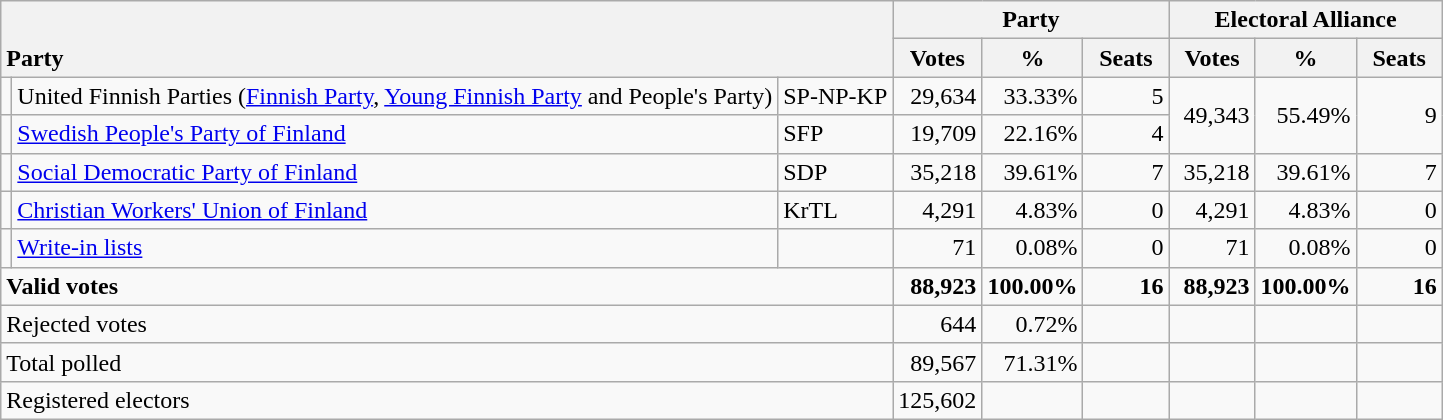<table class="wikitable" border="1" style="text-align:right;">
<tr>
<th style="text-align:left;" valign=bottom rowspan=2 colspan=3>Party</th>
<th colspan=3>Party</th>
<th colspan=3>Electoral Alliance</th>
</tr>
<tr>
<th align=center valign=bottom width="50">Votes</th>
<th align=center valign=bottom width="50">%</th>
<th align=center valign=bottom width="50">Seats</th>
<th align=center valign=bottom width="50">Votes</th>
<th align=center valign=bottom width="50">%</th>
<th align=center valign=bottom width="50">Seats</th>
</tr>
<tr>
<td></td>
<td align=left>United Finnish Parties (<a href='#'>Finnish Party</a>, <a href='#'>Young Finnish Party</a> and People's Party)</td>
<td align=left>SP-NP-KP</td>
<td>29,634</td>
<td>33.33%</td>
<td>5</td>
<td rowspan=2>49,343</td>
<td rowspan=2>55.49%</td>
<td rowspan=2>9</td>
</tr>
<tr>
<td></td>
<td align=left><a href='#'>Swedish People's Party of Finland</a></td>
<td align=left>SFP</td>
<td>19,709</td>
<td>22.16%</td>
<td>4</td>
</tr>
<tr>
<td></td>
<td align=left style="white-space: nowrap;"><a href='#'>Social Democratic Party of Finland</a></td>
<td align=left>SDP</td>
<td>35,218</td>
<td>39.61%</td>
<td>7</td>
<td>35,218</td>
<td>39.61%</td>
<td>7</td>
</tr>
<tr>
<td></td>
<td align=left><a href='#'>Christian Workers' Union of Finland</a></td>
<td align=left>KrTL</td>
<td>4,291</td>
<td>4.83%</td>
<td>0</td>
<td>4,291</td>
<td>4.83%</td>
<td>0</td>
</tr>
<tr>
<td></td>
<td align=left><a href='#'>Write-in lists</a></td>
<td align=left></td>
<td>71</td>
<td>0.08%</td>
<td>0</td>
<td>71</td>
<td>0.08%</td>
<td>0</td>
</tr>
<tr style="font-weight:bold">
<td align=left colspan=3>Valid votes</td>
<td>88,923</td>
<td>100.00%</td>
<td>16</td>
<td>88,923</td>
<td>100.00%</td>
<td>16</td>
</tr>
<tr>
<td align=left colspan=3>Rejected votes</td>
<td>644</td>
<td>0.72%</td>
<td></td>
<td></td>
<td></td>
<td></td>
</tr>
<tr>
<td align=left colspan=3>Total polled</td>
<td>89,567</td>
<td>71.31%</td>
<td></td>
<td></td>
<td></td>
<td></td>
</tr>
<tr>
<td align=left colspan=3>Registered electors</td>
<td>125,602</td>
<td></td>
<td></td>
<td></td>
<td></td>
<td></td>
</tr>
</table>
